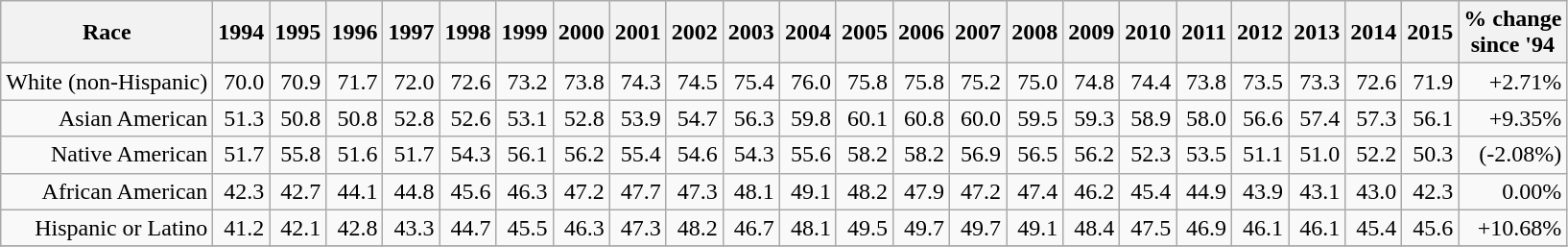<table class="wikitable" style="text-align:right; margin-right:60px">
<tr>
<th>Race</th>
<th>1994</th>
<th>1995</th>
<th>1996</th>
<th>1997</th>
<th>1998</th>
<th>1999</th>
<th>2000</th>
<th>2001</th>
<th>2002</th>
<th>2003</th>
<th>2004</th>
<th>2005</th>
<th>2006</th>
<th>2007</th>
<th>2008</th>
<th>2009</th>
<th>2010</th>
<th>2011</th>
<th>2012</th>
<th>2013</th>
<th>2014</th>
<th>2015</th>
<th>% change<br>since '94</th>
</tr>
<tr>
<td>White (non-Hispanic)</td>
<td>70.0</td>
<td>70.9</td>
<td>71.7</td>
<td>72.0</td>
<td>72.6</td>
<td>73.2</td>
<td>73.8</td>
<td>74.3</td>
<td>74.5</td>
<td>75.4</td>
<td>76.0</td>
<td>75.8</td>
<td>75.8</td>
<td>75.2</td>
<td>75.0</td>
<td>74.8</td>
<td>74.4</td>
<td>73.8</td>
<td>73.5</td>
<td>73.3</td>
<td>72.6</td>
<td>71.9</td>
<td>+2.71%</td>
</tr>
<tr>
<td>Asian American</td>
<td>51.3</td>
<td>50.8</td>
<td>50.8</td>
<td>52.8</td>
<td>52.6</td>
<td>53.1</td>
<td>52.8</td>
<td>53.9</td>
<td>54.7</td>
<td>56.3</td>
<td>59.8</td>
<td>60.1</td>
<td>60.8</td>
<td>60.0</td>
<td>59.5</td>
<td>59.3</td>
<td>58.9</td>
<td>58.0</td>
<td>56.6</td>
<td>57.4</td>
<td>57.3</td>
<td>56.1</td>
<td>+9.35%</td>
</tr>
<tr>
<td>Native American</td>
<td>51.7</td>
<td>55.8</td>
<td>51.6</td>
<td>51.7</td>
<td>54.3</td>
<td>56.1</td>
<td>56.2</td>
<td>55.4</td>
<td>54.6</td>
<td>54.3</td>
<td>55.6</td>
<td>58.2</td>
<td>58.2</td>
<td>56.9</td>
<td>56.5</td>
<td>56.2</td>
<td>52.3</td>
<td>53.5</td>
<td>51.1</td>
<td>51.0</td>
<td>52.2</td>
<td>50.3</td>
<td>(-2.08%)</td>
</tr>
<tr>
<td>African American</td>
<td>42.3</td>
<td>42.7</td>
<td>44.1</td>
<td>44.8</td>
<td>45.6</td>
<td>46.3</td>
<td>47.2</td>
<td>47.7</td>
<td>47.3</td>
<td>48.1</td>
<td>49.1</td>
<td>48.2</td>
<td>47.9</td>
<td>47.2</td>
<td>47.4</td>
<td>46.2</td>
<td>45.4</td>
<td>44.9</td>
<td>43.9</td>
<td>43.1</td>
<td>43.0</td>
<td>42.3</td>
<td>0.00%</td>
</tr>
<tr>
<td>Hispanic or Latino</td>
<td>41.2</td>
<td>42.1</td>
<td>42.8</td>
<td>43.3</td>
<td>44.7</td>
<td>45.5</td>
<td>46.3</td>
<td>47.3</td>
<td>48.2</td>
<td>46.7</td>
<td>48.1</td>
<td>49.5</td>
<td>49.7</td>
<td>49.7</td>
<td>49.1</td>
<td>48.4</td>
<td>47.5</td>
<td>46.9</td>
<td>46.1</td>
<td>46.1</td>
<td>45.4</td>
<td>45.6</td>
<td>+10.68%</td>
</tr>
<tr>
</tr>
</table>
